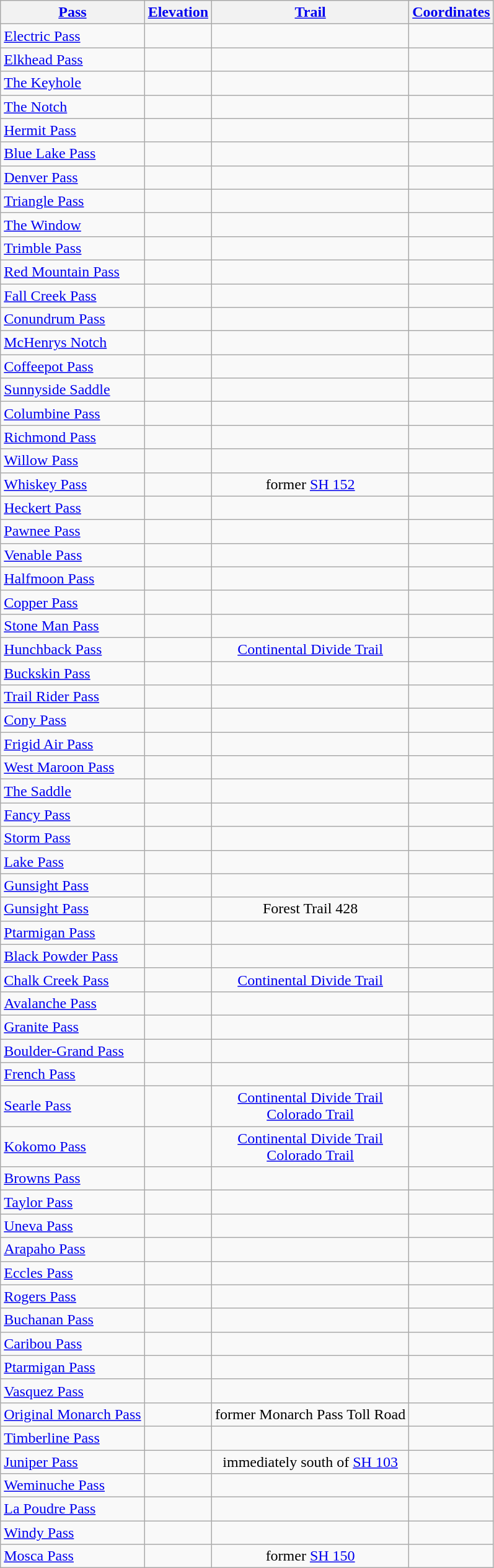<table class="wikitable sortable">
<tr>
<th><a href='#'>Pass</a></th>
<th><a href='#'>Elevation</a></th>
<th><a href='#'>Trail</a></th>
<th><a href='#'>Coordinates</a></th>
</tr>
<tr>
<td><a href='#'>Electric Pass</a></td>
<td align=center></td>
<td></td>
<td></td>
</tr>
<tr>
<td><a href='#'>Elkhead Pass</a></td>
<td align=center></td>
<td></td>
<td></td>
</tr>
<tr>
<td><a href='#'>The Keyhole</a></td>
<td align=center></td>
<td></td>
<td></td>
</tr>
<tr>
<td><a href='#'>The Notch</a></td>
<td align=center></td>
<td></td>
<td></td>
</tr>
<tr>
<td><a href='#'>Hermit Pass</a></td>
<td align=center></td>
<td></td>
<td></td>
</tr>
<tr>
<td><a href='#'>Blue Lake Pass</a></td>
<td align=center></td>
<td></td>
<td></td>
</tr>
<tr>
<td><a href='#'>Denver Pass</a></td>
<td align=center></td>
<td></td>
<td></td>
</tr>
<tr>
<td><a href='#'>Triangle Pass</a></td>
<td align=center></td>
<td></td>
<td></td>
</tr>
<tr>
<td><a href='#'>The Window</a></td>
<td align=center></td>
<td></td>
<td></td>
</tr>
<tr>
<td><a href='#'>Trimble Pass</a></td>
<td align=center></td>
<td></td>
<td></td>
</tr>
<tr>
<td><a href='#'>Red Mountain Pass</a></td>
<td align=center></td>
<td></td>
<td></td>
</tr>
<tr>
<td><a href='#'>Fall Creek Pass</a></td>
<td align=center></td>
<td></td>
<td></td>
</tr>
<tr>
<td><a href='#'>Conundrum Pass</a></td>
<td align=center></td>
<td></td>
<td></td>
</tr>
<tr>
<td><a href='#'>McHenrys Notch</a></td>
<td align=center></td>
<td></td>
<td></td>
</tr>
<tr>
<td><a href='#'>Coffeepot Pass</a></td>
<td align=center></td>
<td></td>
<td></td>
</tr>
<tr>
<td><a href='#'>Sunnyside Saddle</a></td>
<td align=center></td>
<td></td>
<td></td>
</tr>
<tr>
<td><a href='#'>Columbine Pass</a></td>
<td align=center></td>
<td></td>
<td></td>
</tr>
<tr>
<td><a href='#'>Richmond Pass</a></td>
<td align=center></td>
<td></td>
<td></td>
</tr>
<tr>
<td><a href='#'>Willow Pass</a></td>
<td align=center></td>
<td></td>
<td></td>
</tr>
<tr>
<td><a href='#'>Whiskey Pass</a></td>
<td align=center></td>
<td align=center>former <a href='#'>SH 152</a></td>
<td></td>
</tr>
<tr>
<td><a href='#'>Heckert Pass</a></td>
<td align=center></td>
<td></td>
<td></td>
</tr>
<tr>
<td><a href='#'>Pawnee Pass</a></td>
<td align=center></td>
<td></td>
<td></td>
</tr>
<tr>
<td><a href='#'>Venable Pass</a></td>
<td align=center></td>
<td></td>
<td></td>
</tr>
<tr>
<td><a href='#'>Halfmoon Pass</a></td>
<td align=center></td>
<td></td>
<td></td>
</tr>
<tr>
<td><a href='#'>Copper Pass</a></td>
<td align=center></td>
<td></td>
<td></td>
</tr>
<tr>
<td><a href='#'>Stone Man Pass</a></td>
<td align=center></td>
<td></td>
<td></td>
</tr>
<tr>
<td><a href='#'>Hunchback Pass</a></td>
<td align=center></td>
<td align=center><a href='#'>Continental Divide Trail</a></td>
<td></td>
</tr>
<tr>
<td><a href='#'>Buckskin Pass</a></td>
<td align=center></td>
<td></td>
<td></td>
</tr>
<tr>
<td><a href='#'>Trail Rider Pass</a></td>
<td align=center></td>
<td></td>
<td></td>
</tr>
<tr>
<td><a href='#'>Cony Pass</a></td>
<td align=center></td>
<td></td>
<td></td>
</tr>
<tr>
<td><a href='#'>Frigid Air Pass</a></td>
<td align=center></td>
<td></td>
<td></td>
</tr>
<tr>
<td><a href='#'>West Maroon Pass</a></td>
<td align=center></td>
<td></td>
<td></td>
</tr>
<tr>
<td><a href='#'>The Saddle</a></td>
<td align=center></td>
<td></td>
<td></td>
</tr>
<tr>
<td><a href='#'>Fancy Pass</a></td>
<td align=center></td>
<td></td>
<td></td>
</tr>
<tr>
<td><a href='#'>Storm Pass</a></td>
<td align=center></td>
<td></td>
<td></td>
</tr>
<tr>
<td><a href='#'>Lake Pass</a></td>
<td align=center></td>
<td></td>
<td></td>
</tr>
<tr>
<td><a href='#'>Gunsight Pass</a></td>
<td align=center></td>
<td></td>
<td></td>
</tr>
<tr>
<td><a href='#'>Gunsight Pass</a></td>
<td align=center></td>
<td align=center>Forest Trail 428</td>
<td></td>
</tr>
<tr>
<td><a href='#'>Ptarmigan Pass</a></td>
<td align=center></td>
<td></td>
<td></td>
</tr>
<tr>
<td><a href='#'>Black Powder Pass</a></td>
<td align=center></td>
<td></td>
<td></td>
</tr>
<tr>
<td><a href='#'>Chalk Creek Pass</a></td>
<td align=center></td>
<td align=center><a href='#'>Continental Divide Trail</a></td>
<td></td>
</tr>
<tr>
<td><a href='#'>Avalanche Pass</a></td>
<td align=center></td>
<td></td>
<td></td>
</tr>
<tr>
<td><a href='#'>Granite Pass</a></td>
<td align=center></td>
<td></td>
<td></td>
</tr>
<tr>
<td><a href='#'>Boulder-Grand Pass</a></td>
<td align=center></td>
<td></td>
<td></td>
</tr>
<tr>
<td><a href='#'>French Pass</a></td>
<td align=center></td>
<td></td>
<td></td>
</tr>
<tr>
<td><a href='#'>Searle Pass</a></td>
<td align=center></td>
<td align=center><a href='#'>Continental Divide Trail</a><br><a href='#'>Colorado Trail</a></td>
<td></td>
</tr>
<tr>
<td><a href='#'>Kokomo Pass</a></td>
<td align=center></td>
<td align=center><a href='#'>Continental Divide Trail</a><br><a href='#'>Colorado Trail</a></td>
<td></td>
</tr>
<tr>
<td><a href='#'>Browns Pass</a></td>
<td align=center></td>
<td></td>
<td></td>
</tr>
<tr>
<td><a href='#'>Taylor Pass</a></td>
<td align=center></td>
<td></td>
<td></td>
</tr>
<tr>
<td><a href='#'>Uneva Pass</a></td>
<td align=center></td>
<td></td>
<td></td>
</tr>
<tr>
<td><a href='#'>Arapaho Pass</a></td>
<td align=center></td>
<td></td>
<td></td>
</tr>
<tr>
<td><a href='#'>Eccles Pass</a></td>
<td align=center></td>
<td></td>
<td></td>
</tr>
<tr>
<td><a href='#'>Rogers Pass</a></td>
<td align=center></td>
<td></td>
<td></td>
</tr>
<tr>
<td><a href='#'>Buchanan Pass</a></td>
<td align=center></td>
<td></td>
<td></td>
</tr>
<tr>
<td><a href='#'>Caribou Pass</a></td>
<td align=center></td>
<td></td>
<td></td>
</tr>
<tr>
<td><a href='#'>Ptarmigan Pass</a></td>
<td align=center></td>
<td></td>
<td></td>
</tr>
<tr>
<td><a href='#'>Vasquez Pass</a></td>
<td align=center></td>
<td></td>
<td></td>
</tr>
<tr>
<td><a href='#'>Original Monarch Pass</a></td>
<td align=center></td>
<td align=center>former Monarch Pass Toll Road</td>
<td></td>
</tr>
<tr>
<td><a href='#'>Timberline Pass</a></td>
<td align=center></td>
<td></td>
<td></td>
</tr>
<tr>
<td><a href='#'>Juniper Pass</a></td>
<td align=center></td>
<td align=center>immediately south of <a href='#'>SH 103</a></td>
<td></td>
</tr>
<tr>
<td><a href='#'>Weminuche Pass</a></td>
<td align=center></td>
<td></td>
<td></td>
</tr>
<tr>
<td><a href='#'>La Poudre Pass</a></td>
<td align=center></td>
<td></td>
<td></td>
</tr>
<tr>
<td><a href='#'>Windy Pass</a></td>
<td align=center></td>
<td></td>
<td></td>
</tr>
<tr>
<td><a href='#'>Mosca Pass</a></td>
<td align=center></td>
<td align=center>former <a href='#'>SH 150</a></td>
<td></td>
</tr>
</table>
